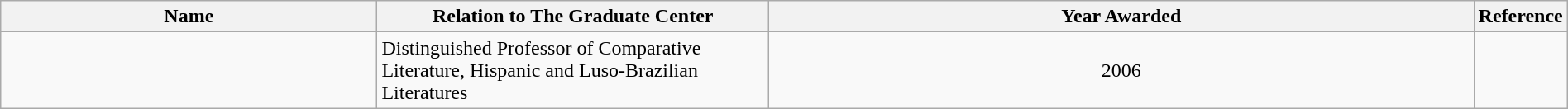<table class="wikitable sortable" style="width:100%">
<tr>
<th style="width:*;">Name</th>
<th style="width:25%;">Relation to The Graduate Center</th>
<th style="width:45%;">Year Awarded</th>
<th style="width:5%;" class="unsortable">Reference</th>
</tr>
<tr>
<td></td>
<td>Distinguished Professor of Comparative Literature, Hispanic and Luso-Brazilian Literatures</td>
<td style="text-align:center;">2006</td>
<td style="text-align:center;"></td>
</tr>
</table>
